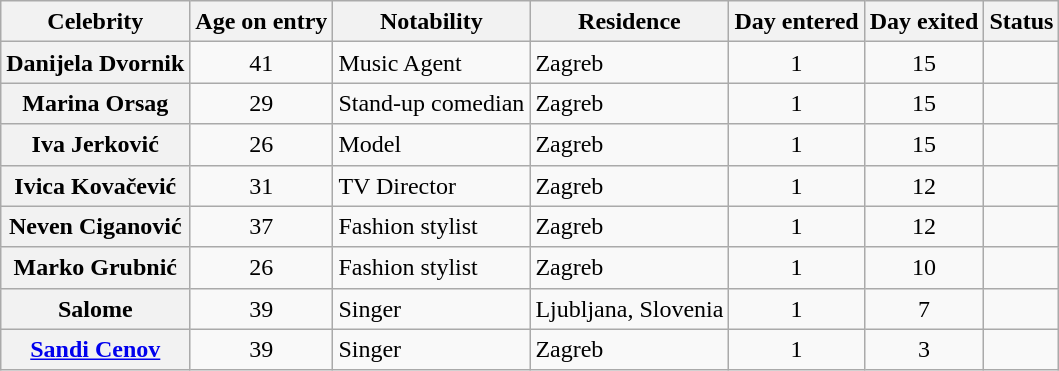<table class="wikitable sortable" style="text-align:left; line-height:20px; width:auto;">
<tr>
<th>Celebrity</th>
<th>Age on entry</th>
<th>Notability</th>
<th>Residence</th>
<th>Day entered</th>
<th>Day exited</th>
<th>Status</th>
</tr>
<tr>
<th>Danijela Dvornik</th>
<td align="center">41</td>
<td>Music Agent</td>
<td>Zagreb</td>
<td align="center">1</td>
<td align="center">15</td>
<td></td>
</tr>
<tr>
<th>Marina Orsag</th>
<td align="center">29</td>
<td>Stand-up comedian</td>
<td>Zagreb</td>
<td align="center">1</td>
<td align="center">15</td>
<td></td>
</tr>
<tr>
<th>Iva Jerković</th>
<td align="center">26</td>
<td>Model</td>
<td>Zagreb</td>
<td align="center">1</td>
<td align="center">15</td>
<td></td>
</tr>
<tr>
<th>Ivica Kovačević</th>
<td align="center">31</td>
<td>TV Director</td>
<td>Zagreb</td>
<td align="center">1</td>
<td align="center">12</td>
<td></td>
</tr>
<tr>
<th>Neven Ciganović</th>
<td align="center">37</td>
<td>Fashion stylist</td>
<td>Zagreb</td>
<td align="center">1</td>
<td align="center">12</td>
<td></td>
</tr>
<tr>
<th>Marko Grubnić</th>
<td align="center">26</td>
<td>Fashion stylist</td>
<td>Zagreb</td>
<td align="center">1</td>
<td align="center">10</td>
<td></td>
</tr>
<tr>
<th>Salome</th>
<td align="center">39</td>
<td>Singer</td>
<td>Ljubljana, Slovenia</td>
<td align="center">1</td>
<td align="center">7</td>
<td></td>
</tr>
<tr>
<th><a href='#'>Sandi Cenov</a></th>
<td align="center">39</td>
<td>Singer</td>
<td>Zagreb</td>
<td align="center">1</td>
<td align="center">3</td>
<td></td>
</tr>
</table>
